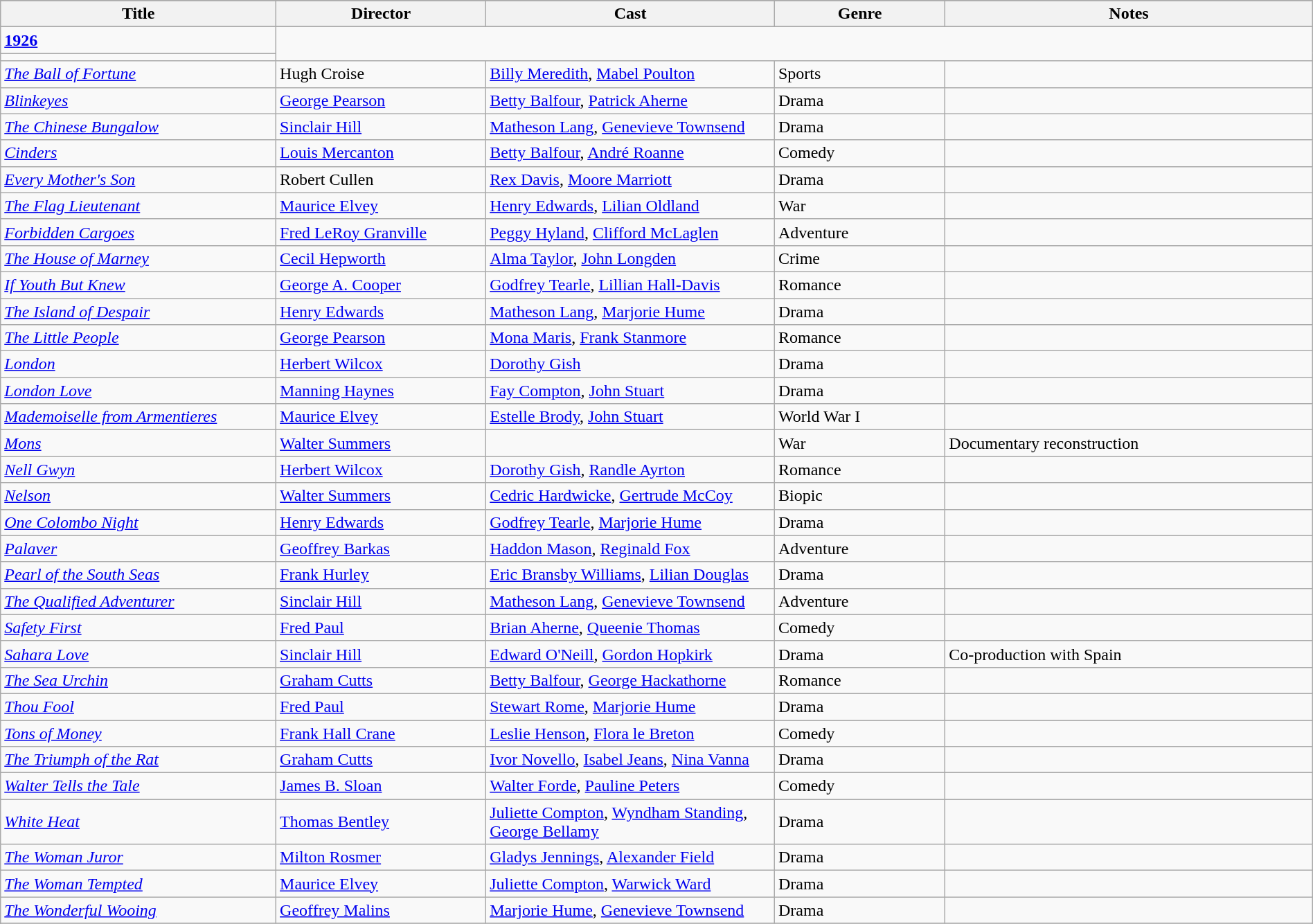<table class="wikitable" width= "100%">
<tr>
</tr>
<tr>
<th width=21%>Title</th>
<th width=16%>Director</th>
<th width=22%>Cast</th>
<th width=13%>Genre</th>
<th width=28%>Notes</th>
</tr>
<tr>
<td><strong><a href='#'>1926</a></strong></td>
</tr>
<tr>
<td></td>
</tr>
<tr>
<td><em><a href='#'>The Ball of Fortune</a></em></td>
<td>Hugh Croise</td>
<td><a href='#'>Billy Meredith</a>, <a href='#'>Mabel Poulton</a></td>
<td>Sports</td>
<td></td>
</tr>
<tr>
<td><em><a href='#'>Blinkeyes</a></em></td>
<td><a href='#'>George Pearson</a></td>
<td><a href='#'>Betty Balfour</a>, <a href='#'>Patrick Aherne</a></td>
<td>Drama</td>
<td></td>
</tr>
<tr>
<td><em><a href='#'>The Chinese Bungalow</a></em></td>
<td><a href='#'>Sinclair Hill</a></td>
<td><a href='#'>Matheson Lang</a>, <a href='#'>Genevieve Townsend</a></td>
<td>Drama</td>
<td></td>
</tr>
<tr>
<td><em><a href='#'>Cinders</a></em></td>
<td><a href='#'>Louis Mercanton</a></td>
<td><a href='#'>Betty Balfour</a>, <a href='#'>André Roanne</a></td>
<td>Comedy</td>
<td></td>
</tr>
<tr>
<td><em><a href='#'>Every Mother's Son</a></em></td>
<td>Robert Cullen</td>
<td><a href='#'>Rex Davis</a>, <a href='#'>Moore Marriott</a></td>
<td>Drama</td>
<td></td>
</tr>
<tr>
<td><em><a href='#'>The Flag Lieutenant</a></em></td>
<td><a href='#'>Maurice Elvey</a></td>
<td><a href='#'>Henry Edwards</a>, <a href='#'>Lilian Oldland</a></td>
<td>War</td>
<td></td>
</tr>
<tr>
<td><em><a href='#'>Forbidden Cargoes</a></em></td>
<td><a href='#'>Fred LeRoy Granville</a></td>
<td><a href='#'>Peggy Hyland</a>, <a href='#'>Clifford McLaglen</a></td>
<td>Adventure</td>
<td></td>
</tr>
<tr>
<td><em><a href='#'>The House of Marney</a></em></td>
<td><a href='#'>Cecil Hepworth</a></td>
<td><a href='#'>Alma Taylor</a>, <a href='#'>John Longden</a></td>
<td>Crime</td>
<td></td>
</tr>
<tr>
<td><em><a href='#'>If Youth But Knew</a></em></td>
<td><a href='#'>George A. Cooper</a></td>
<td><a href='#'>Godfrey Tearle</a>, <a href='#'>Lillian Hall-Davis</a></td>
<td>Romance</td>
<td></td>
</tr>
<tr>
<td><em><a href='#'>The Island of Despair</a></em></td>
<td><a href='#'>Henry Edwards</a></td>
<td><a href='#'>Matheson Lang</a>, <a href='#'>Marjorie Hume</a></td>
<td>Drama</td>
<td></td>
</tr>
<tr>
<td><em><a href='#'>The Little People</a></em></td>
<td><a href='#'>George Pearson</a></td>
<td><a href='#'>Mona Maris</a>, <a href='#'>Frank Stanmore</a></td>
<td>Romance</td>
<td></td>
</tr>
<tr>
<td><em><a href='#'>London</a></em></td>
<td><a href='#'>Herbert Wilcox</a></td>
<td><a href='#'>Dorothy Gish</a></td>
<td>Drama</td>
<td></td>
</tr>
<tr>
<td><em><a href='#'>London Love</a></em></td>
<td><a href='#'>Manning Haynes</a></td>
<td><a href='#'>Fay Compton</a>, <a href='#'>John Stuart</a></td>
<td>Drama</td>
<td></td>
</tr>
<tr>
<td><em><a href='#'>Mademoiselle from Armentieres</a></em></td>
<td><a href='#'>Maurice Elvey</a></td>
<td><a href='#'>Estelle Brody</a>, <a href='#'>John Stuart</a></td>
<td>World War I</td>
<td></td>
</tr>
<tr>
<td><em><a href='#'>Mons</a></em></td>
<td><a href='#'>Walter Summers</a></td>
<td></td>
<td>War</td>
<td>Documentary reconstruction</td>
</tr>
<tr>
<td><em><a href='#'>Nell Gwyn</a></em></td>
<td><a href='#'>Herbert Wilcox</a></td>
<td><a href='#'>Dorothy Gish</a>, <a href='#'>Randle Ayrton</a></td>
<td>Romance</td>
<td></td>
</tr>
<tr>
<td><em><a href='#'>Nelson</a></em></td>
<td><a href='#'>Walter Summers</a></td>
<td><a href='#'>Cedric Hardwicke</a>, <a href='#'>Gertrude McCoy</a></td>
<td>Biopic</td>
<td></td>
</tr>
<tr>
<td><em><a href='#'>One Colombo Night</a></em></td>
<td><a href='#'>Henry Edwards</a></td>
<td><a href='#'>Godfrey Tearle</a>, <a href='#'>Marjorie Hume</a></td>
<td>Drama</td>
<td></td>
</tr>
<tr>
<td><em><a href='#'>Palaver</a></em></td>
<td><a href='#'>Geoffrey Barkas</a></td>
<td><a href='#'>Haddon Mason</a>, <a href='#'>Reginald Fox</a></td>
<td>Adventure</td>
<td></td>
</tr>
<tr>
<td><em><a href='#'>Pearl of the South Seas</a></em></td>
<td><a href='#'>Frank Hurley</a></td>
<td><a href='#'>Eric Bransby Williams</a>, <a href='#'>Lilian Douglas</a></td>
<td>Drama</td>
<td></td>
</tr>
<tr>
<td><em><a href='#'>The Qualified Adventurer</a></em></td>
<td><a href='#'>Sinclair Hill</a></td>
<td><a href='#'>Matheson Lang</a>, <a href='#'>Genevieve Townsend</a></td>
<td>Adventure</td>
<td></td>
</tr>
<tr>
<td><em><a href='#'>Safety First</a></em></td>
<td><a href='#'>Fred Paul</a></td>
<td><a href='#'>Brian Aherne</a>, <a href='#'>Queenie Thomas</a></td>
<td>Comedy</td>
<td></td>
</tr>
<tr>
<td><em><a href='#'>Sahara Love</a></em></td>
<td><a href='#'>Sinclair Hill</a></td>
<td><a href='#'>Edward O'Neill</a>, <a href='#'>Gordon Hopkirk</a></td>
<td>Drama</td>
<td>Co-production with Spain</td>
</tr>
<tr>
<td><em><a href='#'>The Sea Urchin</a></em></td>
<td><a href='#'>Graham Cutts</a></td>
<td><a href='#'>Betty Balfour</a>, <a href='#'>George Hackathorne</a></td>
<td>Romance</td>
<td></td>
</tr>
<tr>
<td><em><a href='#'>Thou Fool</a></em></td>
<td><a href='#'>Fred Paul</a></td>
<td><a href='#'>Stewart Rome</a>, <a href='#'>Marjorie Hume</a></td>
<td>Drama</td>
<td></td>
</tr>
<tr>
<td><em><a href='#'>Tons of Money</a></em></td>
<td><a href='#'>Frank Hall Crane</a></td>
<td><a href='#'>Leslie Henson</a>, <a href='#'>Flora le Breton</a></td>
<td>Comedy</td>
<td></td>
</tr>
<tr>
<td><em><a href='#'>The Triumph of the Rat</a></em></td>
<td><a href='#'>Graham Cutts</a></td>
<td><a href='#'>Ivor Novello</a>, <a href='#'>Isabel Jeans</a>, <a href='#'>Nina Vanna</a></td>
<td>Drama</td>
<td></td>
</tr>
<tr>
<td><em><a href='#'>Walter Tells the Tale</a></em></td>
<td><a href='#'>James B. Sloan</a></td>
<td><a href='#'>Walter Forde</a>, <a href='#'>Pauline Peters</a></td>
<td>Comedy</td>
<td></td>
</tr>
<tr>
<td><em><a href='#'>White Heat</a></em></td>
<td><a href='#'>Thomas Bentley</a></td>
<td><a href='#'>Juliette Compton</a>, <a href='#'>Wyndham Standing</a>, <a href='#'>George Bellamy</a></td>
<td>Drama</td>
<td></td>
</tr>
<tr>
<td><em><a href='#'>The Woman Juror</a></em></td>
<td><a href='#'>Milton Rosmer</a></td>
<td><a href='#'>Gladys Jennings</a>, <a href='#'>Alexander Field</a></td>
<td>Drama</td>
<td></td>
</tr>
<tr>
<td><em><a href='#'>The Woman Tempted</a></em></td>
<td><a href='#'>Maurice Elvey</a></td>
<td><a href='#'>Juliette Compton</a>, <a href='#'>Warwick Ward</a></td>
<td>Drama</td>
<td></td>
</tr>
<tr>
<td><em><a href='#'>The Wonderful Wooing</a></em></td>
<td><a href='#'>Geoffrey Malins</a></td>
<td><a href='#'>Marjorie Hume</a>, <a href='#'>Genevieve Townsend</a></td>
<td>Drama</td>
<td></td>
</tr>
<tr>
</tr>
<tr>
</tr>
</table>
